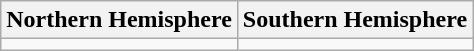<table class="wikitable">
<tr>
<th>Northern Hemisphere</th>
<th>Southern Hemisphere</th>
</tr>
<tr>
<td></td>
<td></td>
</tr>
</table>
